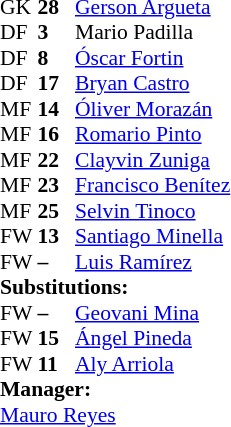<table style = "font-size: 90%" cellspacing = "0" cellpadding = "0">
<tr>
<td colspan = 4></td>
</tr>
<tr>
<th style="width:25px;"></th>
<th style="width:25px;"></th>
</tr>
<tr>
<td>GK</td>
<td><strong>28</strong></td>
<td> <a href='#'>Gerson Argueta</a></td>
</tr>
<tr>
<td>DF</td>
<td><strong>3</strong></td>
<td> Mario Padilla</td>
</tr>
<tr>
<td>DF</td>
<td><strong>8</strong></td>
<td> <a href='#'>Óscar Fortin</a></td>
</tr>
<tr>
<td>DF</td>
<td><strong>17</strong></td>
<td> <a href='#'>Bryan Castro</a></td>
<td></td>
<td></td>
</tr>
<tr>
<td>MF</td>
<td><strong>14</strong></td>
<td> <a href='#'>Óliver Morazán</a></td>
</tr>
<tr>
<td>MF</td>
<td><strong>16</strong></td>
<td> <a href='#'>Romario Pinto</a></td>
<td></td>
<td></td>
</tr>
<tr>
<td>MF</td>
<td><strong>22</strong></td>
<td> <a href='#'>Clayvin Zuniga</a></td>
<td></td>
<td></td>
</tr>
<tr>
<td>MF</td>
<td><strong>23</strong></td>
<td> <a href='#'>Francisco Benítez</a></td>
<td></td>
<td></td>
</tr>
<tr>
<td>MF</td>
<td><strong>25</strong></td>
<td> <a href='#'>Selvin Tinoco</a></td>
</tr>
<tr>
<td>FW</td>
<td><strong>13</strong></td>
<td> <a href='#'>Santiago Minella</a></td>
<td></td>
<td></td>
</tr>
<tr>
<td>FW</td>
<td><strong>–</strong></td>
<td> <a href='#'>Luis Ramírez</a></td>
</tr>
<tr>
<td colspan = 3><strong>Substitutions:</strong></td>
</tr>
<tr>
<td>FW</td>
<td><strong>–</strong></td>
<td> <a href='#'>Geovani Mina</a></td>
<td></td>
<td></td>
</tr>
<tr>
<td>FW</td>
<td><strong>15</strong></td>
<td> <a href='#'>Ángel Pineda</a></td>
<td></td>
<td></td>
</tr>
<tr>
<td>FW</td>
<td><strong>11</strong></td>
<td> <a href='#'>Aly Arriola</a></td>
<td></td>
<td></td>
</tr>
<tr>
<td colspan = 3><strong>Manager:</strong></td>
</tr>
<tr>
<td colspan = 3> <a href='#'>Mauro Reyes</a></td>
</tr>
</table>
